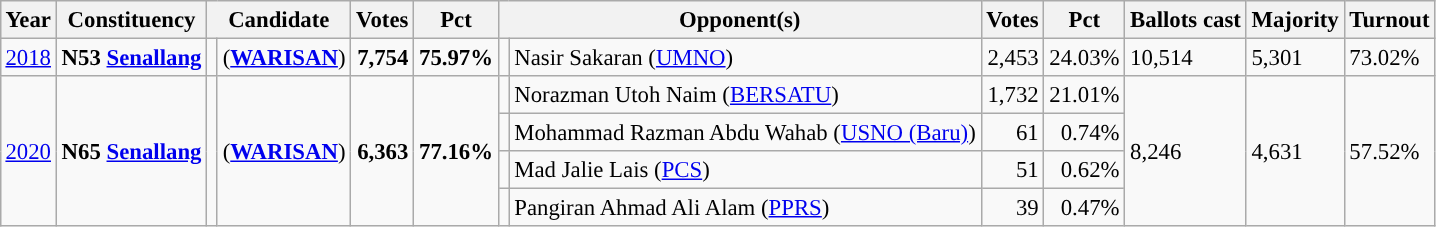<table class="wikitable" style="margin:0.5em ; font-size:95%">
<tr>
<th>Year</th>
<th>Constituency</th>
<th colspan=2>Candidate</th>
<th>Votes</th>
<th>Pct</th>
<th colspan=2>Opponent(s)</th>
<th>Votes</th>
<th>Pct</th>
<th>Ballots cast</th>
<th>Majority</th>
<th>Turnout</th>
</tr>
<tr>
<td><a href='#'>2018</a></td>
<td><strong>N53 <a href='#'>Senallang</a></strong></td>
<td></td>
<td> (<a href='#'><strong>WARISAN</strong></a>)</td>
<td align="right"><strong>7,754</strong></td>
<td><strong>75.97%</strong></td>
<td></td>
<td>Nasir Sakaran (<a href='#'>UMNO</a>)</td>
<td align="right">2,453</td>
<td>24.03%</td>
<td>10,514</td>
<td>5,301</td>
<td>73.02%</td>
</tr>
<tr>
<td rowspan=4><a href='#'>2020</a></td>
<td rowspan=4><strong>N65 <a href='#'>Senallang</a></strong></td>
<td rowspan=4 ></td>
<td rowspan=4> (<a href='#'><strong>WARISAN</strong></a>)</td>
<td rowspan=4 align="right"><strong>6,363</strong></td>
<td rowspan=4><strong>77.16%</strong></td>
<td></td>
<td>Norazman Utoh Naim (<a href='#'>BERSATU</a>)</td>
<td align="right">1,732</td>
<td>21.01%</td>
<td rowspan=4>8,246</td>
<td rowspan=4>4,631</td>
<td rowspan=4>57.52%</td>
</tr>
<tr>
<td></td>
<td>Mohammad Razman Abdu Wahab (<a href='#'>USNO (Baru)</a>)</td>
<td align="right">61</td>
<td align=right>0.74%</td>
</tr>
<tr>
<td></td>
<td>Mad Jalie Lais (<a href='#'>PCS</a>)</td>
<td align="right">51</td>
<td align=right>0.62%</td>
</tr>
<tr>
<td></td>
<td>Pangiran Ahmad Ali Alam (<a href='#'>PPRS</a>)</td>
<td align="right">39</td>
<td align=right>0.47%</td>
</tr>
</table>
